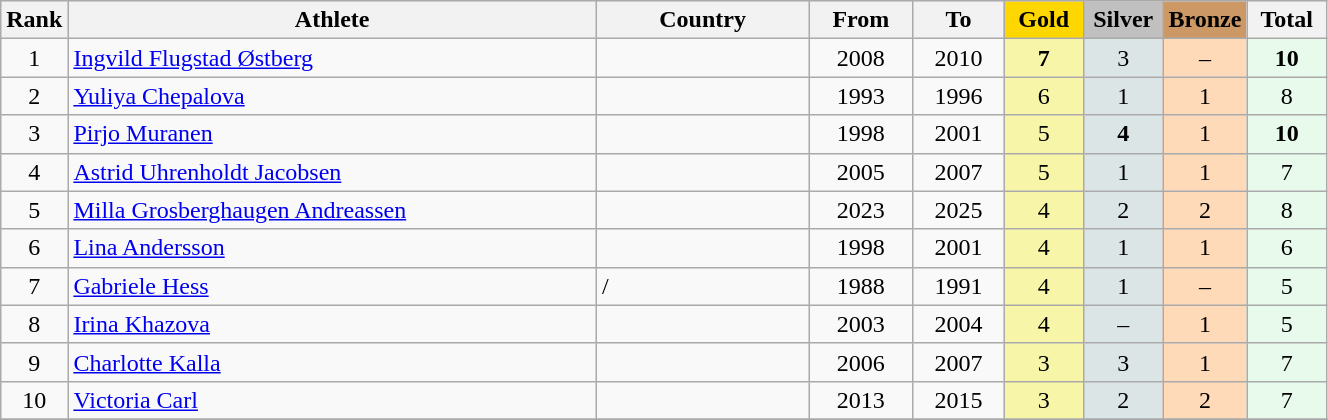<table class="wikitable plainrowheaders" width=70% style="text-align:center">
<tr style="background-color:#EDEDED;">
<th class="hintergrundfarbe5" style="width:1em">Rank</th>
<th class="hintergrundfarbe5">Athlete</th>
<th class="hintergrundfarbe5" style="width:16%">Country</th>
<th class="hintergrundfarbe5">From</th>
<th class="hintergrundfarbe5">To</th>
<th style="background:    gold; width:6%">Gold</th>
<th style="background:  silver; width:6%">Silver</th>
<th style="background: #CC9966; width:6%">Bronze</th>
<th class="hintergrundfarbe5" style="width:6%">Total</th>
</tr>
<tr align="center">
<td>1</td>
<td align=left><a href='#'>Ingvild Flugstad Østberg</a></td>
<td align=left></td>
<td>2008</td>
<td>2010</td>
<td bgcolor="#F7F6A8"><strong>7</strong></td>
<td bgcolor="#DCE5E5">3</td>
<td bgcolor="#FFDAB9">–</td>
<td bgcolor="#E7FAEC"><strong>10</strong></td>
</tr>
<tr align="center">
<td>2</td>
<td align=left><a href='#'>Yuliya Chepalova</a></td>
<td align=left></td>
<td>1993</td>
<td>1996</td>
<td bgcolor="#F7F6A8">6</td>
<td bgcolor="#DCE5E5">1</td>
<td bgcolor="#FFDAB9">1</td>
<td bgcolor="#E7FAEC">8</td>
</tr>
<tr align="center">
<td>3</td>
<td align=left><a href='#'>Pirjo Muranen</a></td>
<td align=left></td>
<td>1998</td>
<td>2001</td>
<td bgcolor="#F7F6A8">5</td>
<td bgcolor="#DCE5E5"><strong>4</strong></td>
<td bgcolor="#FFDAB9">1</td>
<td bgcolor="#E7FAEC"><strong>10</strong></td>
</tr>
<tr align="center">
<td>4</td>
<td align=left><a href='#'>Astrid Uhrenholdt Jacobsen</a></td>
<td align=left></td>
<td>2005</td>
<td>2007</td>
<td bgcolor="#F7F6A8">5</td>
<td bgcolor="#DCE5E5">1</td>
<td bgcolor="#FFDAB9">1</td>
<td bgcolor="#E7FAEC">7</td>
</tr>
<tr align="center">
<td>5</td>
<td align=left><a href='#'>Milla Grosberghaugen Andreassen</a></td>
<td align=left></td>
<td>2023</td>
<td>2025</td>
<td bgcolor="#F7F6A8">4</td>
<td bgcolor="#DCE5E5">2</td>
<td bgcolor="#FFDAB9">2</td>
<td bgcolor="#E7FAEC">8</td>
</tr>
<tr align="center">
<td>6</td>
<td align=left><a href='#'>Lina Andersson</a></td>
<td align=left></td>
<td>1998</td>
<td>2001</td>
<td bgcolor="#F7F6A8">4</td>
<td bgcolor="#DCE5E5">1</td>
<td bgcolor="#FFDAB9">1</td>
<td bgcolor="#E7FAEC">6</td>
</tr>
<tr align="center">
<td>7</td>
<td align=left><a href='#'>Gabriele Hess</a></td>
<td align=left>/</td>
<td>1988</td>
<td>1991</td>
<td bgcolor="#F7F6A8">4</td>
<td bgcolor="#DCE5E5">1</td>
<td bgcolor="#FFDAB9">–</td>
<td bgcolor="#E7FAEC">5</td>
</tr>
<tr align="center">
<td>8</td>
<td align=left><a href='#'>Irina Khazova</a></td>
<td align=left></td>
<td>2003</td>
<td>2004</td>
<td bgcolor="#F7F6A8">4</td>
<td bgcolor="#DCE5E5">–</td>
<td bgcolor="#FFDAB9">1</td>
<td bgcolor="#E7FAEC">5</td>
</tr>
<tr align="center">
<td>9</td>
<td align=left><a href='#'>Charlotte Kalla</a></td>
<td align=left></td>
<td>2006</td>
<td>2007</td>
<td bgcolor="#F7F6A8">3</td>
<td bgcolor="#DCE5E5">3</td>
<td bgcolor="#FFDAB9">1</td>
<td bgcolor="#E7FAEC">7</td>
</tr>
<tr align="center">
<td>10</td>
<td align=left><a href='#'>Victoria Carl</a></td>
<td align=left></td>
<td>2013</td>
<td>2015</td>
<td bgcolor="#F7F6A8">3</td>
<td bgcolor="#DCE5E5">2</td>
<td bgcolor="#FFDAB9">2</td>
<td bgcolor="#E7FAEC">7</td>
</tr>
<tr align="center">
</tr>
</table>
